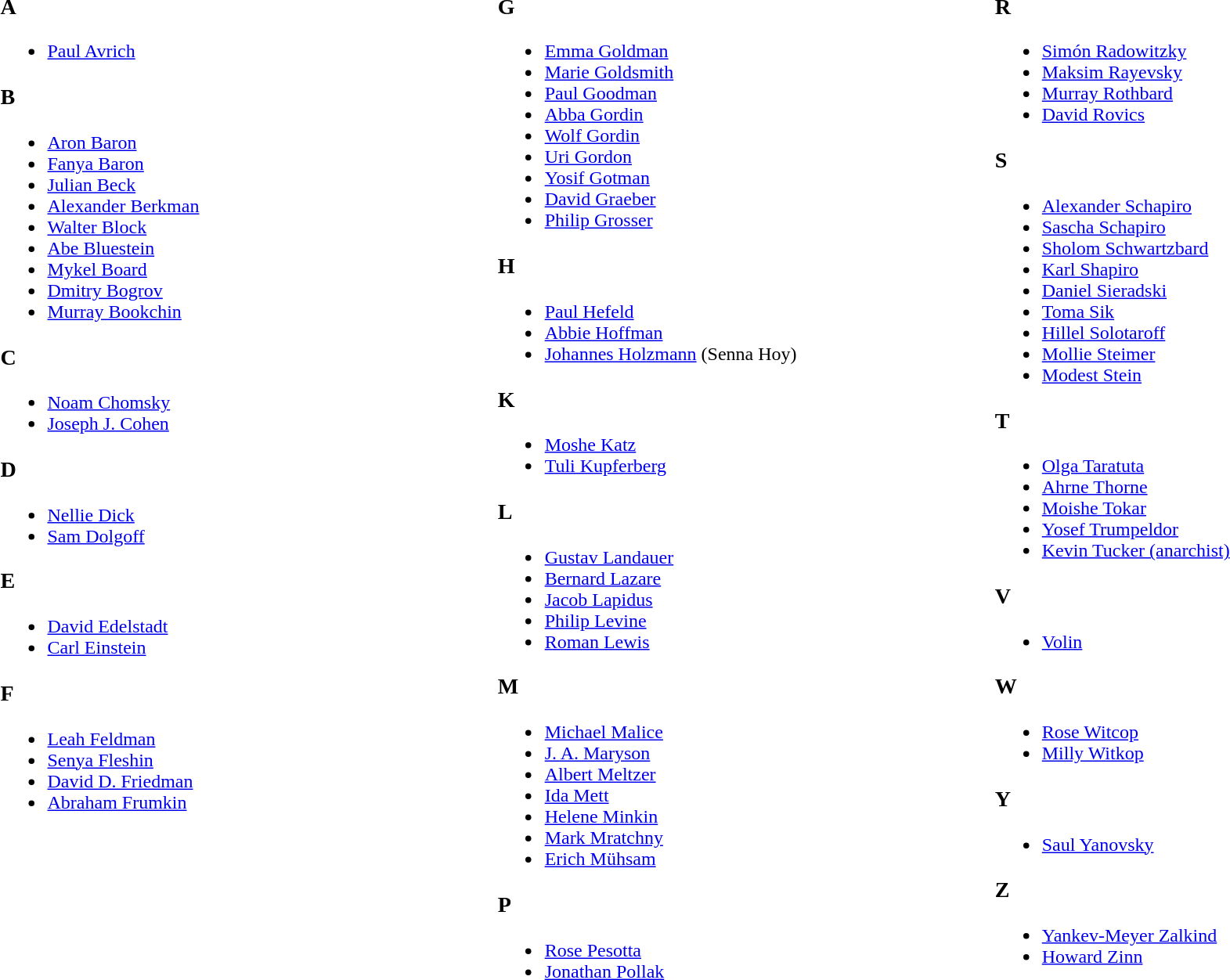<table>
<tr>
<td valign="top" width=33%><br><h3>A</h3><ul><li><a href='#'>Paul Avrich</a></li></ul><h3>B</h3><ul><li><a href='#'>Aron Baron</a></li><li><a href='#'>Fanya Baron</a></li><li><a href='#'>Julian Beck</a></li><li><a href='#'>Alexander Berkman</a></li><li><a href='#'>Walter Block</a></li><li><a href='#'>Abe Bluestein</a></li><li><a href='#'>Mykel Board</a></li><li><a href='#'>Dmitry Bogrov</a></li><li><a href='#'>Murray Bookchin</a></li></ul><h3>C</h3><ul><li><a href='#'>Noam Chomsky</a></li><li><a href='#'>Joseph J. Cohen</a></li></ul><h3>D</h3><ul><li><a href='#'>Nellie Dick</a></li><li><a href='#'>Sam Dolgoff</a></li></ul><h3>E</h3><ul><li><a href='#'>David Edelstadt</a></li><li><a href='#'>Carl Einstein</a></li></ul><h3>F</h3><ul><li><a href='#'>Leah Feldman</a></li><li><a href='#'>Senya Fleshin</a></li><li><a href='#'>David D. Friedman</a></li><li><a href='#'>Abraham Frumkin</a></li></ul></td>
<td valign="top" width=15></td>
<td valign="top" width=33%><br><h3>G</h3><ul><li><a href='#'>Emma Goldman</a></li><li><a href='#'>Marie Goldsmith</a></li><li><a href='#'>Paul Goodman</a></li><li><a href='#'>Abba Gordin</a></li><li><a href='#'>Wolf Gordin</a></li><li><a href='#'>Uri Gordon</a></li><li><a href='#'>Yosif Gotman</a></li><li><a href='#'>David Graeber</a></li><li><a href='#'>Philip Grosser</a></li></ul><h3>H</h3><ul><li><a href='#'>Paul Hefeld</a></li><li><a href='#'>Abbie Hoffman</a></li><li><a href='#'>Johannes Holzmann</a> (Senna Hoy)</li></ul><h3>K</h3><ul><li><a href='#'>Moshe Katz</a></li><li><a href='#'>Tuli Kupferberg</a></li></ul><h3>L</h3><ul><li><a href='#'>Gustav Landauer</a></li><li><a href='#'>Bernard Lazare</a></li><li><a href='#'>Jacob Lapidus</a></li><li><a href='#'>Philip Levine</a></li><li><a href='#'>Roman Lewis</a></li></ul><h3>M</h3><ul><li><a href='#'>Michael Malice</a></li><li><a href='#'>J. A. Maryson</a></li><li><a href='#'>Albert Meltzer</a></li><li><a href='#'>Ida Mett</a></li><li><a href='#'>Helene Minkin</a></li><li><a href='#'>Mark Mratchny</a></li><li><a href='#'>Erich Mühsam</a></li></ul><h3>P</h3><ul><li><a href='#'>Rose Pesotta</a></li><li><a href='#'>Jonathan Pollak</a></li></ul></td>
<td valign="top" width=15></td>
<td valign="top" width=33%><br><h3>R</h3><ul><li><a href='#'>Simón Radowitzky</a></li><li><a href='#'>Maksim Rayevsky</a></li><li><a href='#'>Murray Rothbard</a></li><li><a href='#'>David Rovics</a></li></ul><h3>S</h3><ul><li><a href='#'>Alexander Schapiro</a></li><li><a href='#'>Sascha Schapiro</a></li><li><a href='#'>Sholom Schwartzbard</a></li><li><a href='#'>Karl Shapiro</a></li><li><a href='#'>Daniel Sieradski</a></li><li><a href='#'>Toma Sik</a></li><li><a href='#'>Hillel Solotaroff</a></li><li><a href='#'>Mollie Steimer</a></li><li><a href='#'>Modest Stein</a></li></ul><h3>T</h3><ul><li><a href='#'>Olga Taratuta</a></li><li><a href='#'>Ahrne Thorne</a></li><li><a href='#'>Moishe Tokar</a></li><li><a href='#'>Yosef Trumpeldor</a></li><li><a href='#'>Kevin Tucker (anarchist)</a></li></ul><h3>V</h3><ul><li><a href='#'>Volin</a></li></ul><h3>W</h3><ul><li><a href='#'>Rose Witcop</a></li><li><a href='#'>Milly Witkop</a></li></ul><h3>Y</h3><ul><li><a href='#'>Saul Yanovsky</a></li></ul><h3>Z</h3><ul><li><a href='#'>Yankev-Meyer Zalkind</a></li><li><a href='#'>Howard Zinn</a></li></ul></td>
</tr>
</table>
